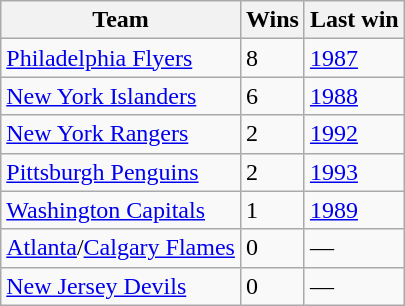<table class="wikitable">
<tr>
<th>Team</th>
<th>Wins</th>
<th>Last win</th>
</tr>
<tr>
<td><a href='#'>Philadelphia Flyers</a></td>
<td>8</td>
<td><a href='#'>1987</a></td>
</tr>
<tr>
<td><a href='#'>New York Islanders</a></td>
<td>6</td>
<td><a href='#'>1988</a></td>
</tr>
<tr>
<td><a href='#'>New York Rangers</a></td>
<td>2</td>
<td><a href='#'>1992</a></td>
</tr>
<tr>
<td><a href='#'>Pittsburgh Penguins</a></td>
<td>2</td>
<td><a href='#'>1993</a></td>
</tr>
<tr>
<td><a href='#'>Washington Capitals</a></td>
<td>1</td>
<td><a href='#'>1989</a></td>
</tr>
<tr>
<td><a href='#'>Atlanta</a>/<a href='#'>Calgary Flames</a></td>
<td>0</td>
<td>—</td>
</tr>
<tr>
<td><a href='#'>New Jersey Devils</a></td>
<td>0</td>
<td>—</td>
</tr>
</table>
